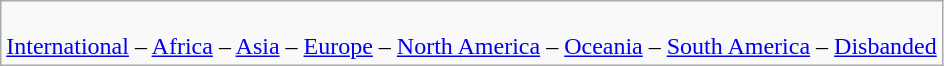<table class="wikitable">
<tr>
<td><br><a href='#'>International</a> – <a href='#'>Africa</a> – <a href='#'>Asia</a> – <a href='#'>Europe</a> – <a href='#'>North America</a> – <a href='#'>Oceania</a> – <a href='#'>South America</a> – <a href='#'>Disbanded</a></td>
</tr>
</table>
